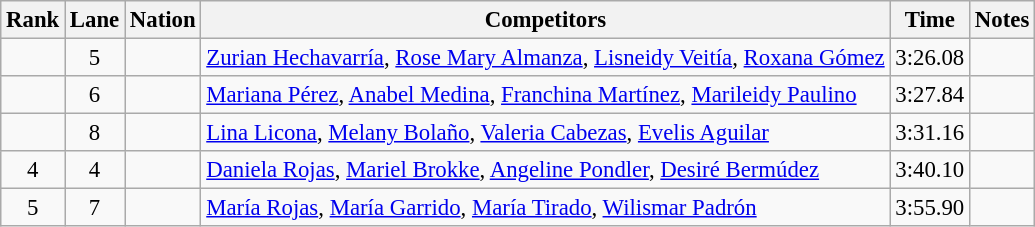<table class="wikitable sortable" style="text-align:center; font-size:95%">
<tr>
<th>Rank</th>
<th>Lane</th>
<th>Nation</th>
<th>Competitors</th>
<th>Time</th>
<th>Notes</th>
</tr>
<tr>
<td></td>
<td>5</td>
<td align=left></td>
<td align=left><a href='#'>Zurian Hechavarría</a>, <a href='#'>Rose Mary Almanza</a>, <a href='#'>Lisneidy Veitía</a>, <a href='#'>Roxana Gómez</a></td>
<td>3:26.08</td>
<td><strong></strong></td>
</tr>
<tr>
<td></td>
<td>6</td>
<td align=left></td>
<td align=left><a href='#'>Mariana Pérez</a>, <a href='#'>Anabel Medina</a>, <a href='#'>Franchina Martínez</a>, <a href='#'>Marileidy Paulino</a></td>
<td>3:27.84</td>
<td><strong></strong></td>
</tr>
<tr>
<td></td>
<td>8</td>
<td align=left></td>
<td align=left><a href='#'>Lina Licona</a>, <a href='#'>Melany Bolaño</a>, <a href='#'>Valeria Cabezas</a>, <a href='#'>Evelis Aguilar</a></td>
<td>3:31.16</td>
<td><strong></strong></td>
</tr>
<tr>
<td>4</td>
<td>4</td>
<td align=left></td>
<td align=left><a href='#'>Daniela Rojas</a>, <a href='#'>Mariel Brokke</a>, <a href='#'>Angeline Pondler</a>, <a href='#'>Desiré Bermúdez</a></td>
<td>3:40.10</td>
<td></td>
</tr>
<tr>
<td>5</td>
<td>7</td>
<td align=left></td>
<td align=left><a href='#'>María Rojas</a>, <a href='#'>María Garrido</a>, <a href='#'>María Tirado</a>, <a href='#'>Wilismar Padrón</a></td>
<td>3:55.90</td>
<td></td>
</tr>
</table>
